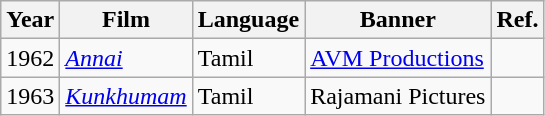<table class="wikitable sortable">
<tr>
<th>Year</th>
<th>Film</th>
<th>Language</th>
<th>Banner</th>
<th>Ref.</th>
</tr>
<tr>
<td>1962</td>
<td><em><a href='#'>Annai</a></em></td>
<td>Tamil</td>
<td><a href='#'>AVM Productions</a></td>
<td></td>
</tr>
<tr>
<td>1963</td>
<td><em><a href='#'>Kunkhumam</a></em></td>
<td>Tamil</td>
<td>Rajamani Pictures</td>
<td></td>
</tr>
</table>
